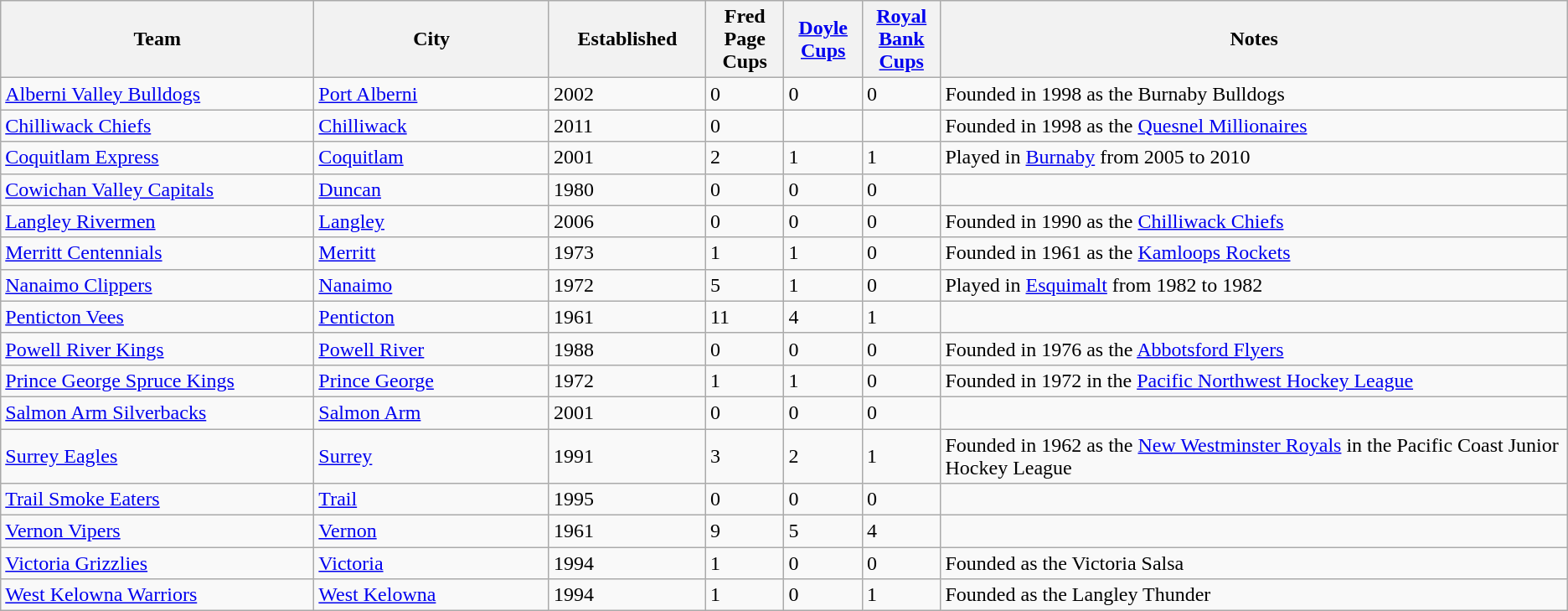<table class="wikitable">
<tr>
<th bgcolor="#DDDDFF" width="20%">Team</th>
<th bgcolor="#DDDDFF" width="15%">City</th>
<th bgcolor="#DDDDFF" width="10%">Established</th>
<th bgcolor="#DDDDFF" width="5%">Fred Page Cups</th>
<th bgcolor="#DDDDFF" width="5%"><a href='#'>Doyle Cups</a></th>
<th bgcolor="#DDDDFF" width="5%"><a href='#'>Royal Bank Cups</a></th>
<th bgcolor="#DDDDFF" width="40%">Notes</th>
</tr>
<tr>
<td><a href='#'>Alberni Valley Bulldogs</a></td>
<td><a href='#'>Port Alberni</a></td>
<td>2002</td>
<td>0</td>
<td>0</td>
<td>0</td>
<td>Founded in 1998 as the Burnaby Bulldogs</td>
</tr>
<tr>
<td><a href='#'>Chilliwack Chiefs</a></td>
<td><a href='#'>Chilliwack</a></td>
<td>2011</td>
<td>0</td>
<td></td>
<td></td>
<td>Founded in 1998 as the <a href='#'>Quesnel Millionaires</a></td>
</tr>
<tr>
<td><a href='#'>Coquitlam Express</a></td>
<td><a href='#'>Coquitlam</a></td>
<td>2001</td>
<td>2</td>
<td>1</td>
<td>1</td>
<td>Played in <a href='#'>Burnaby</a> from 2005 to 2010</td>
</tr>
<tr>
<td><a href='#'>Cowichan Valley Capitals</a></td>
<td><a href='#'>Duncan</a></td>
<td>1980</td>
<td>0</td>
<td>0</td>
<td>0</td>
<td></td>
</tr>
<tr>
<td><a href='#'>Langley Rivermen</a></td>
<td><a href='#'>Langley</a></td>
<td>2006</td>
<td>0</td>
<td>0</td>
<td>0</td>
<td>Founded in 1990 as the <a href='#'>Chilliwack Chiefs</a></td>
</tr>
<tr>
<td><a href='#'>Merritt Centennials</a></td>
<td><a href='#'>Merritt</a></td>
<td>1973</td>
<td>1</td>
<td>1</td>
<td>0</td>
<td>Founded in 1961 as the <a href='#'>Kamloops Rockets</a></td>
</tr>
<tr>
<td><a href='#'>Nanaimo Clippers</a></td>
<td><a href='#'>Nanaimo</a></td>
<td>1972</td>
<td>5</td>
<td>1</td>
<td>0</td>
<td>Played in <a href='#'>Esquimalt</a> from 1982 to 1982</td>
</tr>
<tr>
<td><a href='#'>Penticton Vees</a></td>
<td><a href='#'>Penticton</a></td>
<td>1961</td>
<td>11</td>
<td>4</td>
<td>1</td>
<td></td>
</tr>
<tr>
<td><a href='#'>Powell River Kings</a></td>
<td><a href='#'>Powell River</a></td>
<td>1988</td>
<td>0</td>
<td>0</td>
<td>0</td>
<td>Founded in 1976 as the <a href='#'>Abbotsford Flyers</a></td>
</tr>
<tr>
<td><a href='#'>Prince George Spruce Kings</a></td>
<td><a href='#'>Prince George</a></td>
<td>1972</td>
<td>1</td>
<td>1</td>
<td>0</td>
<td>Founded in 1972 in the <a href='#'>Pacific Northwest Hockey League</a></td>
</tr>
<tr>
<td><a href='#'>Salmon Arm Silverbacks</a></td>
<td><a href='#'>Salmon Arm</a></td>
<td>2001</td>
<td>0</td>
<td>0</td>
<td>0</td>
<td></td>
</tr>
<tr>
<td><a href='#'>Surrey Eagles</a></td>
<td><a href='#'>Surrey</a></td>
<td>1991</td>
<td>3</td>
<td>2</td>
<td>1</td>
<td>Founded in 1962 as the <a href='#'>New Westminster Royals</a> in the Pacific Coast Junior Hockey League</td>
</tr>
<tr>
<td><a href='#'>Trail Smoke Eaters</a></td>
<td><a href='#'>Trail</a></td>
<td>1995</td>
<td>0</td>
<td>0</td>
<td>0</td>
<td></td>
</tr>
<tr>
<td><a href='#'>Vernon Vipers</a></td>
<td><a href='#'>Vernon</a></td>
<td>1961</td>
<td>9</td>
<td>5</td>
<td>4</td>
<td></td>
</tr>
<tr>
<td><a href='#'>Victoria Grizzlies</a></td>
<td><a href='#'>Victoria</a></td>
<td>1994</td>
<td>1</td>
<td>0</td>
<td>0</td>
<td>Founded as the Victoria Salsa</td>
</tr>
<tr>
<td><a href='#'>West Kelowna Warriors</a></td>
<td><a href='#'>West Kelowna</a></td>
<td>1994</td>
<td>1</td>
<td>0</td>
<td>1</td>
<td>Founded as the Langley Thunder</td>
</tr>
</table>
